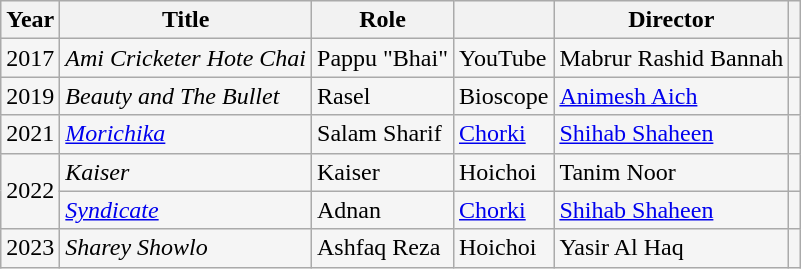<table class="wikitable sortable" style="background:#F5F5F5;">
<tr>
<th>Year</th>
<th>Title</th>
<th>Role</th>
<th><a href='#'></a></th>
<th>Director</th>
<th scope="col" class="unsortable"></th>
</tr>
<tr>
<td>2017</td>
<td><em>Ami Cricketer Hote Chai</em></td>
<td>Pappu "Bhai"</td>
<td>YouTube</td>
<td>Mabrur Rashid Bannah</td>
<td></td>
</tr>
<tr>
<td>2019</td>
<td><em>Beauty and The Bullet</em></td>
<td>Rasel</td>
<td>Bioscope</td>
<td><a href='#'>Animesh Aich</a></td>
<td></td>
</tr>
<tr>
<td>2021</td>
<td><em><a href='#'>Morichika</a></em></td>
<td>Salam Sharif</td>
<td><a href='#'>Chorki</a></td>
<td><a href='#'>Shihab Shaheen</a></td>
<td></td>
</tr>
<tr>
<td rowspan="2">2022</td>
<td><em>Kaiser</em></td>
<td>Kaiser</td>
<td>Hoichoi</td>
<td>Tanim Noor</td>
<td></td>
</tr>
<tr>
<td><em><a href='#'>Syndicate</a></em></td>
<td>Adnan</td>
<td><a href='#'>Chorki</a></td>
<td><a href='#'>Shihab Shaheen</a></td>
<td></td>
</tr>
<tr>
<td>2023</td>
<td><em>Sharey Showlo</em></td>
<td>Ashfaq Reza</td>
<td>Hoichoi</td>
<td>Yasir Al Haq</td>
<td></td>
</tr>
</table>
